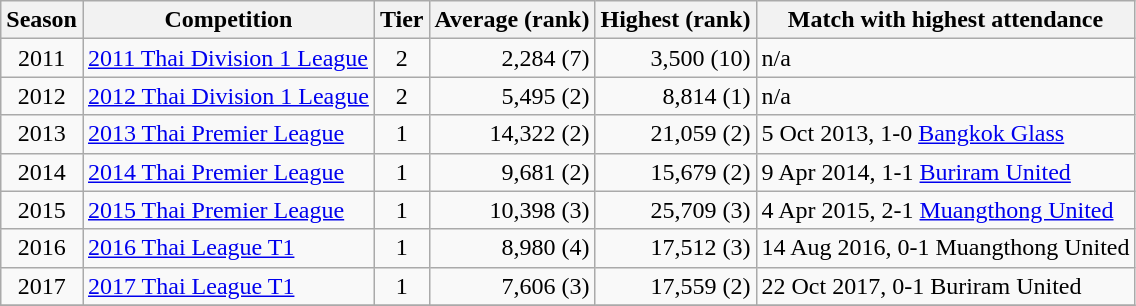<table class="wikitable sortable">
<tr>
<th>Season</th>
<th>Competition</th>
<th>Tier</th>
<th>Average (rank)</th>
<th>Highest (rank)</th>
<th>Match with highest attendance</th>
</tr>
<tr>
<td style="text-align: center;">2011</td>
<td style="text-align: left;"><a href='#'>2011 Thai Division 1 League</a></td>
<td style="text-align: center;">2</td>
<td style="text-align: right;">2,284 (7)</td>
<td style="text-align: right;">3,500 (10)</td>
<td style="text-align: left;">n/a</td>
</tr>
<tr>
<td style="text-align: center;">2012</td>
<td style="text-align: left;"><a href='#'>2012 Thai Division 1 League</a></td>
<td style="text-align: center;">2</td>
<td style="text-align: right;">5,495 (2)</td>
<td style="text-align: right;">8,814 (1)</td>
<td style="text-align: left;">n/a</td>
</tr>
<tr>
<td style="text-align: center;">2013</td>
<td style="text-align: left;"><a href='#'>2013 Thai Premier League</a></td>
<td style="text-align: center;">1</td>
<td style="text-align: right;">14,322 (2)</td>
<td style="text-align: right;">21,059 (2)</td>
<td style="text-align: left;">5 Oct 2013, 1-0 <a href='#'>Bangkok Glass</a></td>
</tr>
<tr>
<td style="text-align: center;">2014</td>
<td style="text-align: left;"><a href='#'>2014 Thai Premier League</a></td>
<td style="text-align: center;">1</td>
<td style="text-align: right;">9,681 (2)</td>
<td style="text-align: right;">15,679 (2)</td>
<td style="text-align: left;">9 Apr 2014, 1-1 <a href='#'>Buriram United</a></td>
</tr>
<tr>
<td style="text-align: center;">2015</td>
<td style="text-align: left;"><a href='#'>2015 Thai Premier League</a></td>
<td style="text-align: center;">1</td>
<td style="text-align: right;">10,398 (3)</td>
<td style="text-align: right;">25,709 (3)</td>
<td style="text-align: left;">4 Apr 2015, 2-1 <a href='#'>Muangthong United</a></td>
</tr>
<tr>
<td style="text-align: center;">2016</td>
<td style="text-align: left;"><a href='#'>2016 Thai League T1</a></td>
<td style="text-align: center;">1</td>
<td style="text-align: right;">8,980 (4)</td>
<td style="text-align: right;">17,512 (3)</td>
<td style="text-align: left;">14 Aug 2016, 0-1 Muangthong United </td>
</tr>
<tr>
<td style="text-align: center;">2017</td>
<td style="text-align: left;"><a href='#'>2017 Thai League T1</a></td>
<td style="text-align: center;">1</td>
<td style="text-align: right;">7,606 (3)</td>
<td style="text-align: right;">17,559 (2)</td>
<td style="text-align: left;">22 Oct 2017, 0-1 Buriram United </td>
</tr>
<tr>
</tr>
</table>
